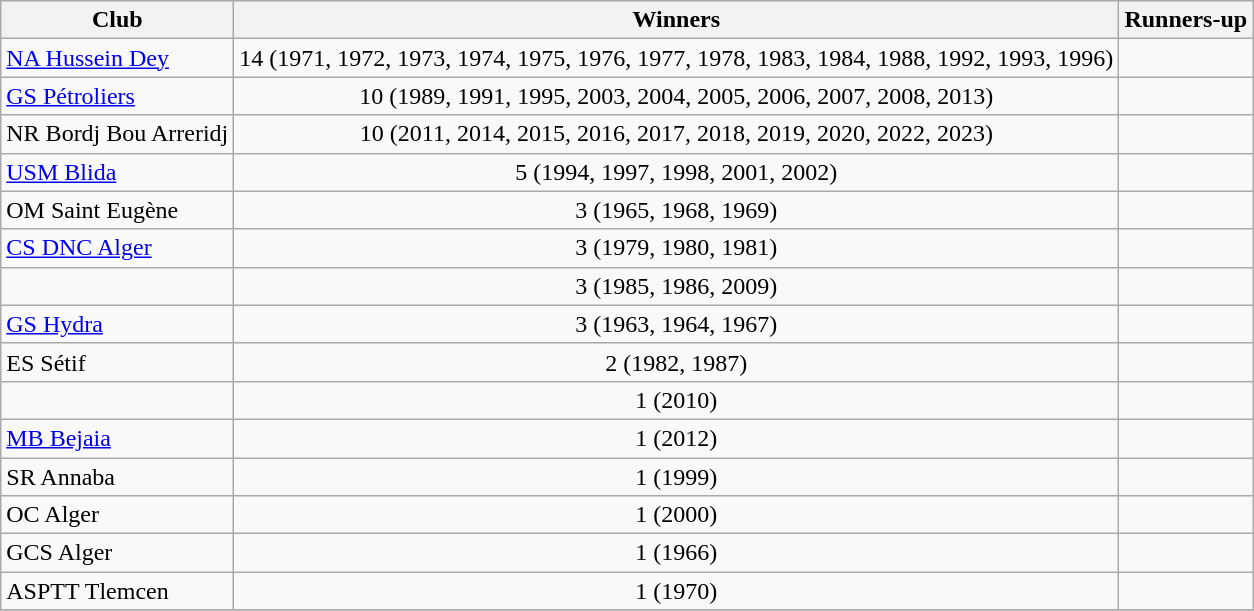<table class="wikitable sortable">
<tr>
<th bgcolor=#9ACD32><span>Club</span></th>
<th bgcolor=#9ACD32><span>Winners</span></th>
<th bgcolor=#9ACD32><span>Runners-up</span></th>
</tr>
<tr>
<td><a href='#'>NA Hussein Dey</a></td>
<td align="center">14 (1971, 1972, 1973, 1974, 1975, 1976, 1977, 1978, 1983, 1984, 1988, 1992, 1993, 1996)</td>
<td align="center"></td>
</tr>
<tr>
<td><a href='#'>GS Pétroliers</a></td>
<td align="center">10 (1989, 1991, 1995, 2003, 2004, 2005, 2006, 2007, 2008, 2013)</td>
<td align="center"></td>
</tr>
<tr>
<td>NR Bordj Bou Arreridj</td>
<td align="center">10 (2011, 2014, 2015, 2016, 2017, 2018, 2019, 2020, 2022, 2023)</td>
<td align="center"></td>
</tr>
<tr>
<td><a href='#'>USM Blida</a></td>
<td align="center">5 (1994, 1997, 1998, 2001, 2002)</td>
<td align="center"></td>
</tr>
<tr>
<td>OM Saint Eugène</td>
<td align="center">3 (1965, 1968, 1969)</td>
<td align="center"></td>
</tr>
<tr>
<td><a href='#'>CS DNC Alger</a></td>
<td align="center">3 (1979, 1980, 1981)</td>
<td align="center"></td>
</tr>
<tr>
<td></td>
<td align="center">3 (1985, 1986, 2009)</td>
<td align="center"></td>
</tr>
<tr>
<td><a href='#'>GS Hydra</a></td>
<td align="center">3 (1963, 1964, 1967)</td>
<td align="center"></td>
</tr>
<tr>
<td>ES Sétif</td>
<td align="center">2 (1982, 1987)</td>
<td align="center"></td>
</tr>
<tr>
<td></td>
<td align="center">1 (2010)</td>
<td align="center"></td>
</tr>
<tr>
<td><a href='#'>MB Bejaia</a></td>
<td align="center">1 (2012)</td>
<td align="center"></td>
</tr>
<tr>
<td>SR Annaba</td>
<td align="center">1 (1999)</td>
<td align="center"></td>
</tr>
<tr>
<td>OC Alger</td>
<td align="center">1 (2000)</td>
<td align="center"></td>
</tr>
<tr>
<td>GCS Alger</td>
<td align="center">1 (1966)</td>
<td align="center"></td>
</tr>
<tr>
<td>ASPTT Tlemcen</td>
<td align="center">1 (1970)</td>
<td align="center"></td>
</tr>
<tr>
</tr>
</table>
